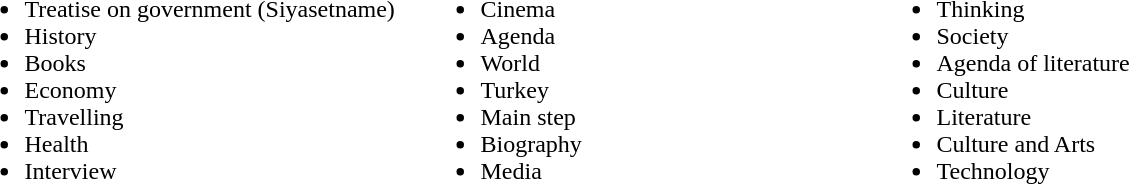<table>
<tr valign ="top">
<td width=300px><br><ul><li>Treatise on government (Siyasetname)</li><li>History</li><li>Books</li><li>Economy</li><li>Travelling</li><li>Health</li><li>Interview</li></ul></td>
<td width=300px><br><ul><li>Cinema</li><li>Agenda</li><li>World</li><li>Turkey</li><li>Main step</li><li>Biography</li><li>Media</li></ul></td>
<td width=300px><br><ul><li>Thinking</li><li>Society</li><li>Agenda of literature</li><li>Culture</li><li>Literature</li><li>Culture and Arts</li><li>Technology</li></ul></td>
</tr>
</table>
